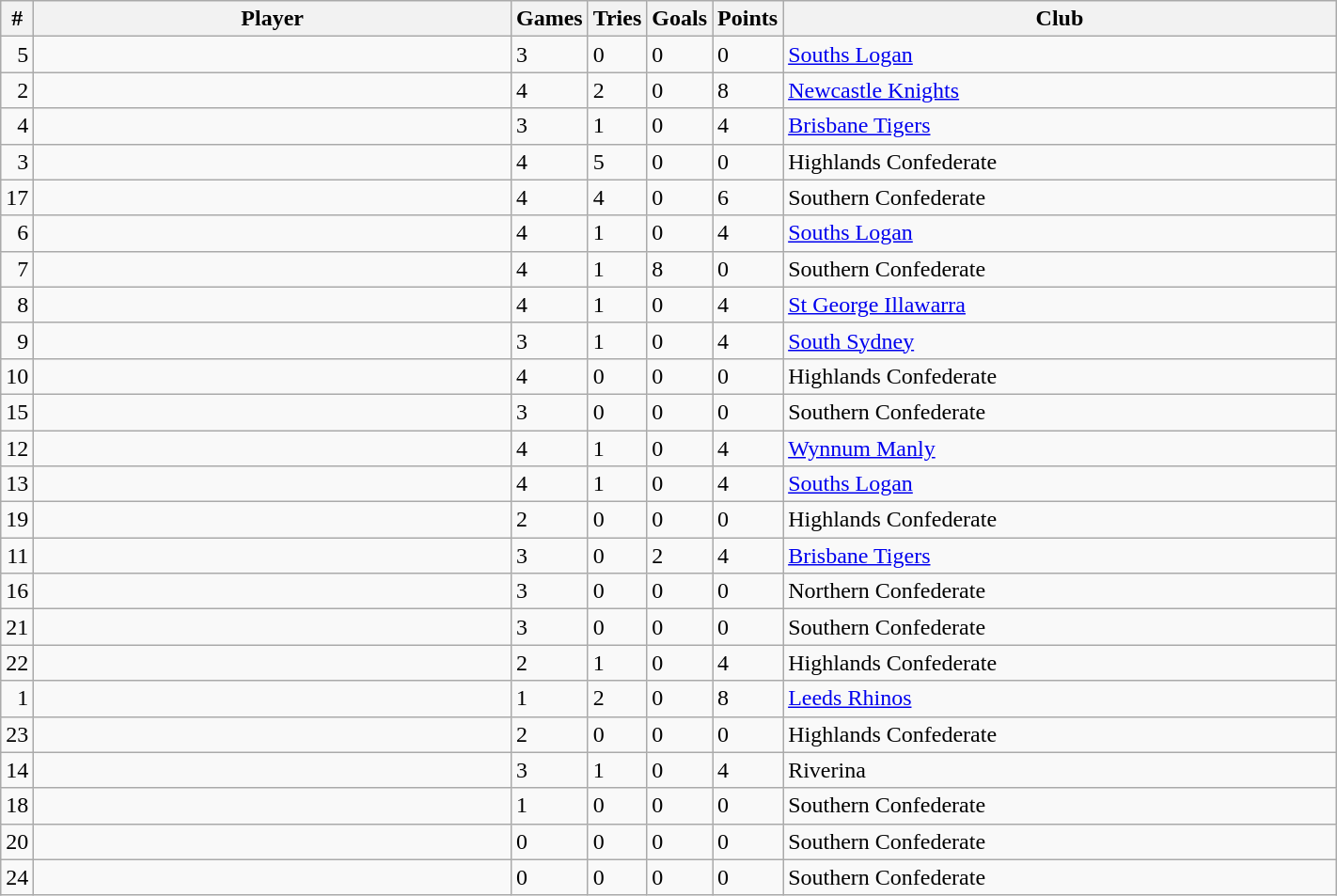<table class="wikitable sortable" style="width:75%;text-align:left">
<tr>
<th width=2%>#</th>
<th width=40%>Player</th>
<th width=2%>Games</th>
<th width=2%>Tries</th>
<th width=2%>Goals</th>
<th width=2%>Points</th>
<th width=46%>Club</th>
</tr>
<tr>
<td style="text-align:right; ">5</td>
<td></td>
<td>3</td>
<td>0</td>
<td>0</td>
<td>0</td>
<td><a href='#'>Souths Logan</a></td>
</tr>
<tr>
<td style="text-align:right; ">2</td>
<td></td>
<td>4</td>
<td>2</td>
<td>0</td>
<td>8</td>
<td><a href='#'>Newcastle Knights</a></td>
</tr>
<tr>
<td style="text-align:right; ">4</td>
<td></td>
<td>3</td>
<td>1</td>
<td>0</td>
<td>4</td>
<td><a href='#'>Brisbane Tigers</a></td>
</tr>
<tr>
<td style="text-align:right; ">3</td>
<td></td>
<td>4</td>
<td>5</td>
<td>0</td>
<td>0</td>
<td>Highlands Confederate</td>
</tr>
<tr>
<td style="text-align:right; ">17</td>
<td></td>
<td>4</td>
<td>4</td>
<td>0</td>
<td>6</td>
<td>Southern Confederate</td>
</tr>
<tr>
<td style="text-align:right; ">6</td>
<td></td>
<td>4</td>
<td>1</td>
<td>0</td>
<td>4</td>
<td><a href='#'>Souths Logan</a></td>
</tr>
<tr>
<td style="text-align:right; ">7</td>
<td></td>
<td>4</td>
<td>1</td>
<td>8</td>
<td>0</td>
<td>Southern Confederate</td>
</tr>
<tr>
<td style="text-align:right; ">8</td>
<td></td>
<td>4</td>
<td>1</td>
<td>0</td>
<td>4</td>
<td><a href='#'>St George Illawarra</a></td>
</tr>
<tr>
<td style="text-align:right; ">9</td>
<td></td>
<td>3</td>
<td>1</td>
<td>0</td>
<td>4</td>
<td><a href='#'>South Sydney</a></td>
</tr>
<tr>
<td style="text-align:right; ">10</td>
<td></td>
<td>4</td>
<td>0</td>
<td>0</td>
<td>0</td>
<td>Highlands Confederate</td>
</tr>
<tr>
<td style="text-align:right; ">15</td>
<td></td>
<td>3</td>
<td>0</td>
<td>0</td>
<td>0</td>
<td>Southern Confederate</td>
</tr>
<tr>
<td style="text-align:right; ">12</td>
<td></td>
<td>4</td>
<td>1</td>
<td>0</td>
<td>4</td>
<td><a href='#'>Wynnum Manly</a></td>
</tr>
<tr>
<td style="text-align:right; ">13</td>
<td></td>
<td>4</td>
<td>1</td>
<td>0</td>
<td>4</td>
<td><a href='#'>Souths Logan</a></td>
</tr>
<tr>
<td style="text-align:right; ">19</td>
<td></td>
<td>2</td>
<td>0</td>
<td>0</td>
<td>0</td>
<td>Highlands Confederate</td>
</tr>
<tr>
<td style="text-align:right; ">11</td>
<td></td>
<td>3</td>
<td>0</td>
<td>2</td>
<td>4</td>
<td><a href='#'>Brisbane Tigers</a></td>
</tr>
<tr>
<td style="text-align:right; ">16</td>
<td></td>
<td>3</td>
<td>0</td>
<td>0</td>
<td>0</td>
<td>Northern Confederate</td>
</tr>
<tr>
<td style="text-align:right; ">21</td>
<td></td>
<td>3</td>
<td>0</td>
<td>0</td>
<td>0</td>
<td>Southern Confederate</td>
</tr>
<tr>
<td style="text-align:right; ">22</td>
<td></td>
<td>2</td>
<td>1</td>
<td>0</td>
<td>4</td>
<td>Highlands Confederate</td>
</tr>
<tr>
<td style="text-align:right; ">1</td>
<td></td>
<td>1</td>
<td>2</td>
<td>0</td>
<td>8</td>
<td><a href='#'>Leeds Rhinos</a></td>
</tr>
<tr>
<td style="text-align:right; ">23</td>
<td></td>
<td>2</td>
<td>0</td>
<td>0</td>
<td>0</td>
<td>Highlands Confederate</td>
</tr>
<tr>
<td style="text-align:right; ">14</td>
<td></td>
<td>3</td>
<td>1</td>
<td>0</td>
<td>4</td>
<td>Riverina</td>
</tr>
<tr>
<td style="text-align:right; ">18</td>
<td></td>
<td>1</td>
<td>0</td>
<td>0</td>
<td>0</td>
<td>Southern Confederate</td>
</tr>
<tr>
<td style="text-align:right; ">20</td>
<td></td>
<td>0</td>
<td>0</td>
<td>0</td>
<td>0</td>
<td>Southern Confederate</td>
</tr>
<tr>
<td style="text-align:right; ">24</td>
<td></td>
<td>0</td>
<td>0</td>
<td>0</td>
<td>0</td>
<td>Southern Confederate</td>
</tr>
</table>
